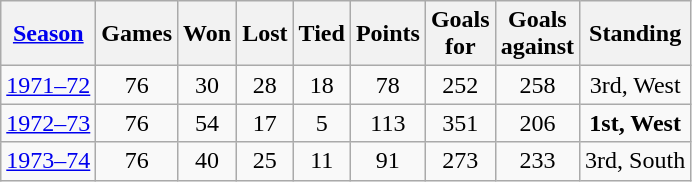<table class="wikitable" style="text-align:center">
<tr>
<th><a href='#'>Season</a></th>
<th>Games</th>
<th>Won</th>
<th>Lost</th>
<th>Tied</th>
<th>Points</th>
<th>Goals<br>for</th>
<th>Goals<br>against</th>
<th>Standing</th>
</tr>
<tr>
<td><a href='#'>1971–72</a></td>
<td>76</td>
<td>30</td>
<td>28</td>
<td>18</td>
<td>78</td>
<td>252</td>
<td>258</td>
<td>3rd, West</td>
</tr>
<tr>
<td><a href='#'>1972–73</a></td>
<td>76</td>
<td>54</td>
<td>17</td>
<td>5</td>
<td>113</td>
<td>351</td>
<td>206</td>
<td><strong>1st, West</strong></td>
</tr>
<tr>
<td><a href='#'>1973–74</a></td>
<td>76</td>
<td>40</td>
<td>25</td>
<td>11</td>
<td>91</td>
<td>273</td>
<td>233</td>
<td>3rd, South</td>
</tr>
</table>
